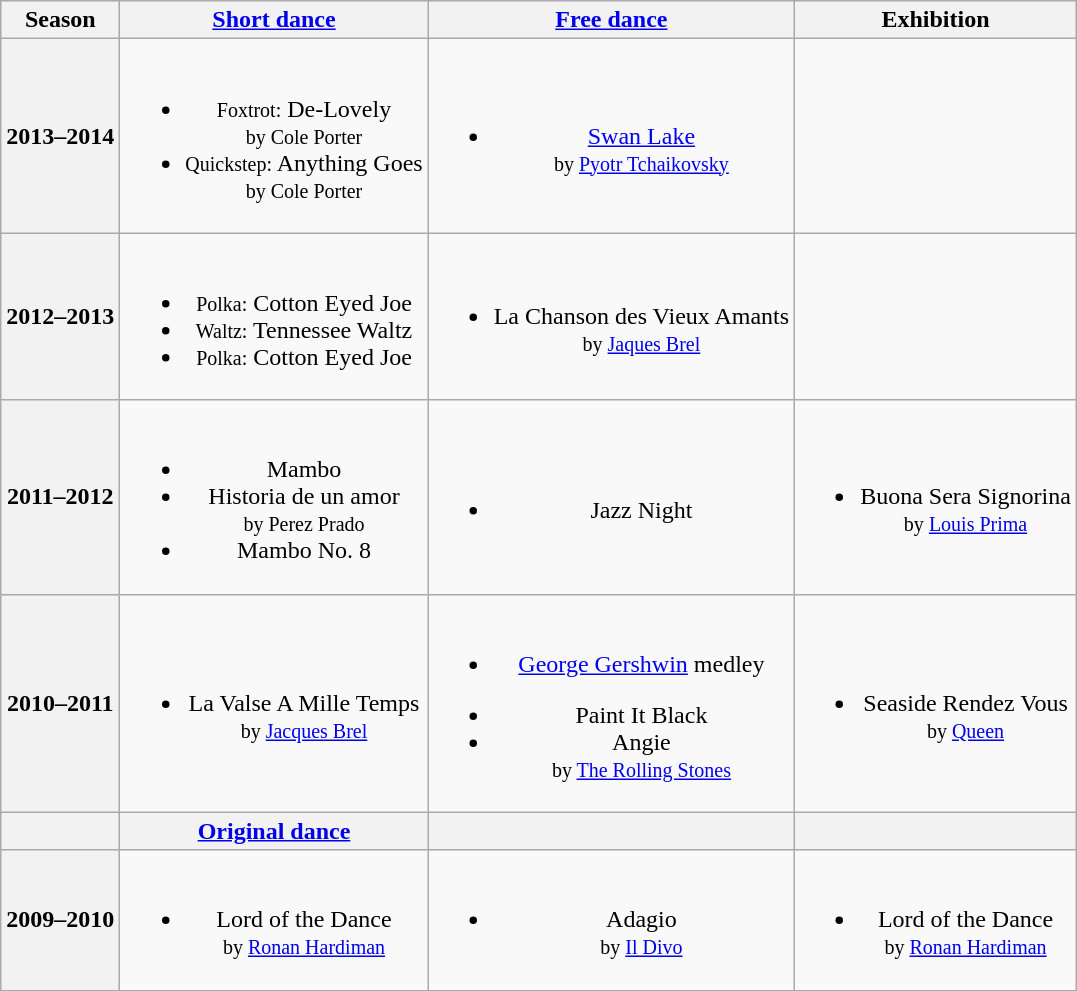<table class="wikitable" style="text-align:center">
<tr>
<th>Season</th>
<th><a href='#'>Short dance</a></th>
<th><a href='#'>Free dance</a></th>
<th>Exhibition</th>
</tr>
<tr>
<th>2013–2014 <br> </th>
<td><br><ul><li><small>Foxtrot:</small> De-Lovely <br><small> by Cole Porter </small></li><li><small>Quickstep:</small> Anything Goes <br><small> by Cole Porter </small></li></ul></td>
<td><br><ul><li><a href='#'>Swan Lake</a> <br><small> by <a href='#'>Pyotr Tchaikovsky</a> </small></li></ul></td>
<td></td>
</tr>
<tr>
<th>2012–2013 <br> </th>
<td><br><ul><li><small>Polka:</small> Cotton Eyed Joe</li><li><small>Waltz:</small> Tennessee Waltz</li><li><small>Polka:</small> Cotton Eyed Joe</li></ul></td>
<td><br><ul><li>La Chanson des Vieux Amants <br><small> by <a href='#'>Jaques Brel</a> </small></li></ul></td>
<td></td>
</tr>
<tr>
<th>2011–2012 <br> </th>
<td><br><ul><li>Mambo</li><li>Historia de un amor <br><small> by Perez Prado </small></li><li>Mambo No. 8</li></ul></td>
<td><br><ul><li>Jazz Night</li></ul></td>
<td><br><ul><li>Buona Sera Signorina <br><small> by <a href='#'>Louis Prima</a> </small></li></ul></td>
</tr>
<tr>
<th>2010–2011 <br> </th>
<td><br><ul><li>La Valse A Mille Temps <br><small> by <a href='#'>Jacques Brel</a> </small></li></ul></td>
<td><br><ul><li><a href='#'>George Gershwin</a> medley</li></ul><ul><li>Paint It Black</li><li>Angie <br><small>by <a href='#'>The Rolling Stones</a> </small></li></ul></td>
<td><br><ul><li>Seaside Rendez Vous <br><small> by <a href='#'>Queen</a> </small></li></ul></td>
</tr>
<tr>
<th></th>
<th><a href='#'>Original dance</a></th>
<th></th>
<th></th>
</tr>
<tr>
<th>2009–2010 <br> </th>
<td><br><ul><li>Lord of the Dance <br><small> by <a href='#'>Ronan Hardiman</a> </small></li></ul></td>
<td><br><ul><li>Adagio <br><small> by <a href='#'>Il Divo</a> </small></li></ul></td>
<td><br><ul><li>Lord of the Dance <br><small> by <a href='#'>Ronan Hardiman</a> </small></li></ul></td>
</tr>
</table>
